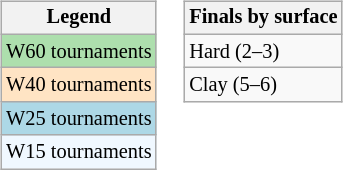<table>
<tr valign=top>
<td><br><table class=wikitable style="font-size:85%">
<tr>
<th>Legend</th>
</tr>
<tr style="background:#addfad">
<td>W60 tournaments</td>
</tr>
<tr style="background:#ffe4c4">
<td>W40 tournaments</td>
</tr>
<tr style="background:lightblue;">
<td>W25 tournaments</td>
</tr>
<tr style="background:#f0f8ff;">
<td>W15 tournaments</td>
</tr>
</table>
</td>
<td><br><table class=wikitable style="font-size:85%">
<tr>
<th>Finals by surface</th>
</tr>
<tr>
<td>Hard (2–3)</td>
</tr>
<tr>
<td>Clay (5–6)</td>
</tr>
</table>
</td>
</tr>
</table>
